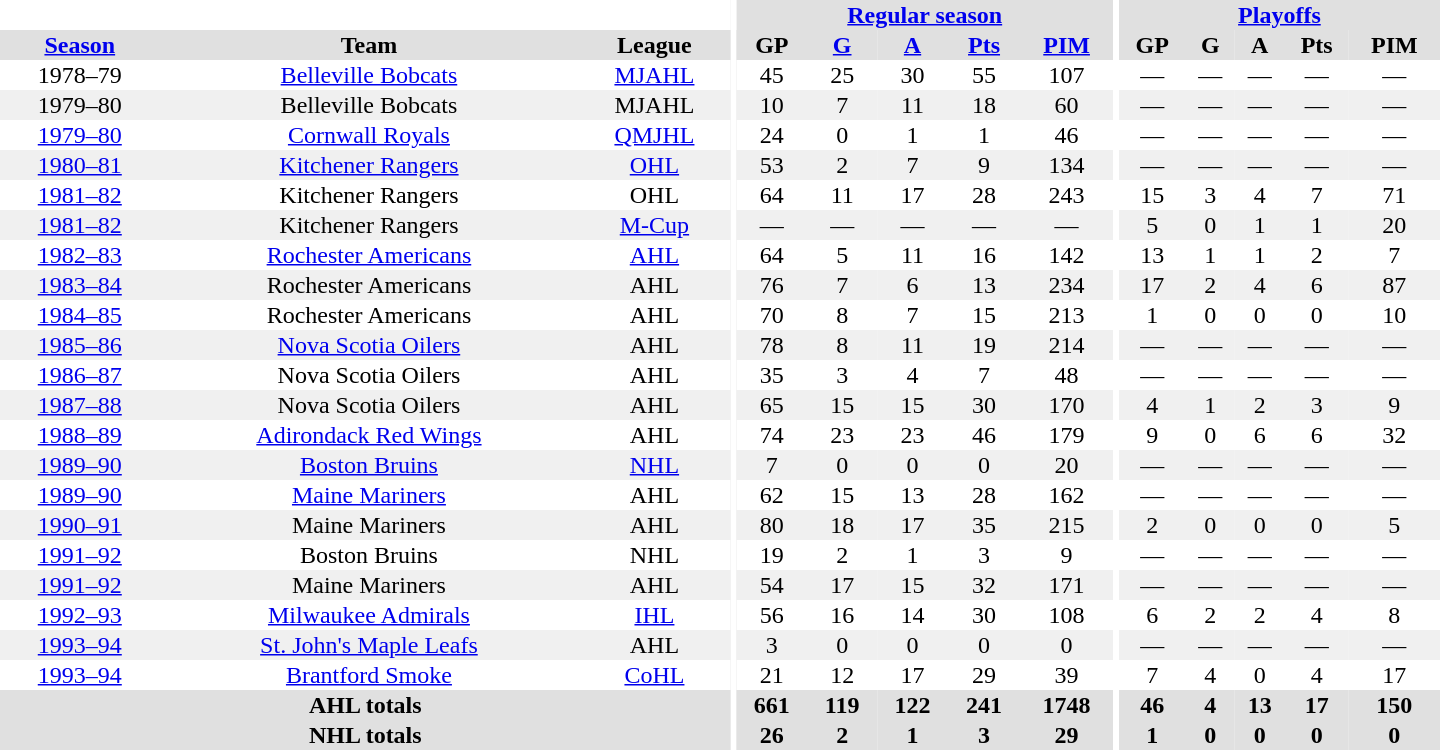<table border="0" cellpadding="1" cellspacing="0" style="text-align:center; width:60em">
<tr bgcolor="#e0e0e0">
<th colspan="3" bgcolor="#ffffff"></th>
<th rowspan="100" bgcolor="#ffffff"></th>
<th colspan="5"><a href='#'>Regular season</a></th>
<th rowspan="100" bgcolor="#ffffff"></th>
<th colspan="5"><a href='#'>Playoffs</a></th>
</tr>
<tr bgcolor="#e0e0e0">
<th><a href='#'>Season</a></th>
<th>Team</th>
<th>League</th>
<th>GP</th>
<th><a href='#'>G</a></th>
<th><a href='#'>A</a></th>
<th><a href='#'>Pts</a></th>
<th><a href='#'>PIM</a></th>
<th>GP</th>
<th>G</th>
<th>A</th>
<th>Pts</th>
<th>PIM</th>
</tr>
<tr>
<td>1978–79</td>
<td><a href='#'>Belleville Bobcats</a></td>
<td><a href='#'>MJAHL</a></td>
<td>45</td>
<td>25</td>
<td>30</td>
<td>55</td>
<td>107</td>
<td>—</td>
<td>—</td>
<td>—</td>
<td>—</td>
<td>—</td>
</tr>
<tr bgcolor="#f0f0f0">
<td>1979–80</td>
<td>Belleville Bobcats</td>
<td>MJAHL</td>
<td>10</td>
<td>7</td>
<td>11</td>
<td>18</td>
<td>60</td>
<td>—</td>
<td>—</td>
<td>—</td>
<td>—</td>
<td>—</td>
</tr>
<tr>
<td><a href='#'>1979–80</a></td>
<td><a href='#'>Cornwall Royals</a></td>
<td><a href='#'>QMJHL</a></td>
<td>24</td>
<td>0</td>
<td>1</td>
<td>1</td>
<td>46</td>
<td>—</td>
<td>—</td>
<td>—</td>
<td>—</td>
<td>—</td>
</tr>
<tr bgcolor="#f0f0f0">
<td><a href='#'>1980–81</a></td>
<td><a href='#'>Kitchener Rangers</a></td>
<td><a href='#'>OHL</a></td>
<td>53</td>
<td>2</td>
<td>7</td>
<td>9</td>
<td>134</td>
<td>—</td>
<td>—</td>
<td>—</td>
<td>—</td>
<td>—</td>
</tr>
<tr>
<td><a href='#'>1981–82</a></td>
<td>Kitchener Rangers</td>
<td>OHL</td>
<td>64</td>
<td>11</td>
<td>17</td>
<td>28</td>
<td>243</td>
<td>15</td>
<td>3</td>
<td>4</td>
<td>7</td>
<td>71</td>
</tr>
<tr bgcolor="#f0f0f0">
<td><a href='#'>1981–82</a></td>
<td>Kitchener Rangers</td>
<td><a href='#'>M-Cup</a></td>
<td>—</td>
<td>—</td>
<td>—</td>
<td>—</td>
<td>—</td>
<td>5</td>
<td>0</td>
<td>1</td>
<td>1</td>
<td>20</td>
</tr>
<tr>
<td><a href='#'>1982–83</a></td>
<td><a href='#'>Rochester Americans</a></td>
<td><a href='#'>AHL</a></td>
<td>64</td>
<td>5</td>
<td>11</td>
<td>16</td>
<td>142</td>
<td>13</td>
<td>1</td>
<td>1</td>
<td>2</td>
<td>7</td>
</tr>
<tr bgcolor="#f0f0f0">
<td><a href='#'>1983–84</a></td>
<td>Rochester Americans</td>
<td>AHL</td>
<td>76</td>
<td>7</td>
<td>6</td>
<td>13</td>
<td>234</td>
<td>17</td>
<td>2</td>
<td>4</td>
<td>6</td>
<td>87</td>
</tr>
<tr>
<td><a href='#'>1984–85</a></td>
<td>Rochester Americans</td>
<td>AHL</td>
<td>70</td>
<td>8</td>
<td>7</td>
<td>15</td>
<td>213</td>
<td>1</td>
<td>0</td>
<td>0</td>
<td>0</td>
<td>10</td>
</tr>
<tr bgcolor="#f0f0f0">
<td><a href='#'>1985–86</a></td>
<td><a href='#'>Nova Scotia Oilers</a></td>
<td>AHL</td>
<td>78</td>
<td>8</td>
<td>11</td>
<td>19</td>
<td>214</td>
<td>—</td>
<td>—</td>
<td>—</td>
<td>—</td>
<td>—</td>
</tr>
<tr>
<td><a href='#'>1986–87</a></td>
<td>Nova Scotia Oilers</td>
<td>AHL</td>
<td>35</td>
<td>3</td>
<td>4</td>
<td>7</td>
<td>48</td>
<td>—</td>
<td>—</td>
<td>—</td>
<td>—</td>
<td>—</td>
</tr>
<tr bgcolor="#f0f0f0">
<td><a href='#'>1987–88</a></td>
<td>Nova Scotia Oilers</td>
<td>AHL</td>
<td>65</td>
<td>15</td>
<td>15</td>
<td>30</td>
<td>170</td>
<td>4</td>
<td>1</td>
<td>2</td>
<td>3</td>
<td>9</td>
</tr>
<tr>
<td><a href='#'>1988–89</a></td>
<td><a href='#'>Adirondack Red Wings</a></td>
<td>AHL</td>
<td>74</td>
<td>23</td>
<td>23</td>
<td>46</td>
<td>179</td>
<td>9</td>
<td>0</td>
<td>6</td>
<td>6</td>
<td>32</td>
</tr>
<tr bgcolor="#f0f0f0">
<td><a href='#'>1989–90</a></td>
<td><a href='#'>Boston Bruins</a></td>
<td><a href='#'>NHL</a></td>
<td>7</td>
<td>0</td>
<td>0</td>
<td>0</td>
<td>20</td>
<td>—</td>
<td>—</td>
<td>—</td>
<td>—</td>
<td>—</td>
</tr>
<tr>
<td><a href='#'>1989–90</a></td>
<td><a href='#'>Maine Mariners</a></td>
<td>AHL</td>
<td>62</td>
<td>15</td>
<td>13</td>
<td>28</td>
<td>162</td>
<td>—</td>
<td>—</td>
<td>—</td>
<td>—</td>
<td>—</td>
</tr>
<tr bgcolor="#f0f0f0">
<td><a href='#'>1990–91</a></td>
<td>Maine Mariners</td>
<td>AHL</td>
<td>80</td>
<td>18</td>
<td>17</td>
<td>35</td>
<td>215</td>
<td>2</td>
<td>0</td>
<td>0</td>
<td>0</td>
<td>5</td>
</tr>
<tr>
<td><a href='#'>1991–92</a></td>
<td>Boston Bruins</td>
<td>NHL</td>
<td>19</td>
<td>2</td>
<td>1</td>
<td>3</td>
<td>9</td>
<td>—</td>
<td>—</td>
<td>—</td>
<td>—</td>
<td>—</td>
</tr>
<tr bgcolor="#f0f0f0">
<td><a href='#'>1991–92</a></td>
<td>Maine Mariners</td>
<td>AHL</td>
<td>54</td>
<td>17</td>
<td>15</td>
<td>32</td>
<td>171</td>
<td>—</td>
<td>—</td>
<td>—</td>
<td>—</td>
<td>—</td>
</tr>
<tr>
<td><a href='#'>1992–93</a></td>
<td><a href='#'>Milwaukee Admirals</a></td>
<td><a href='#'>IHL</a></td>
<td>56</td>
<td>16</td>
<td>14</td>
<td>30</td>
<td>108</td>
<td>6</td>
<td>2</td>
<td>2</td>
<td>4</td>
<td>8</td>
</tr>
<tr bgcolor="#f0f0f0">
<td><a href='#'>1993–94</a></td>
<td><a href='#'>St. John's Maple Leafs</a></td>
<td>AHL</td>
<td>3</td>
<td>0</td>
<td>0</td>
<td>0</td>
<td>0</td>
<td>—</td>
<td>—</td>
<td>—</td>
<td>—</td>
<td>—</td>
</tr>
<tr>
<td><a href='#'>1993–94</a></td>
<td><a href='#'>Brantford Smoke</a></td>
<td><a href='#'>CoHL</a></td>
<td>21</td>
<td>12</td>
<td>17</td>
<td>29</td>
<td>39</td>
<td>7</td>
<td>4</td>
<td>0</td>
<td>4</td>
<td>17</td>
</tr>
<tr bgcolor="#e0e0e0">
<th colspan="3">AHL totals</th>
<th>661</th>
<th>119</th>
<th>122</th>
<th>241</th>
<th>1748</th>
<th>46</th>
<th>4</th>
<th>13</th>
<th>17</th>
<th>150</th>
</tr>
<tr bgcolor="#e0e0e0">
<th colspan="3">NHL totals</th>
<th>26</th>
<th>2</th>
<th>1</th>
<th>3</th>
<th>29</th>
<th>1</th>
<th>0</th>
<th>0</th>
<th>0</th>
<th>0</th>
</tr>
</table>
